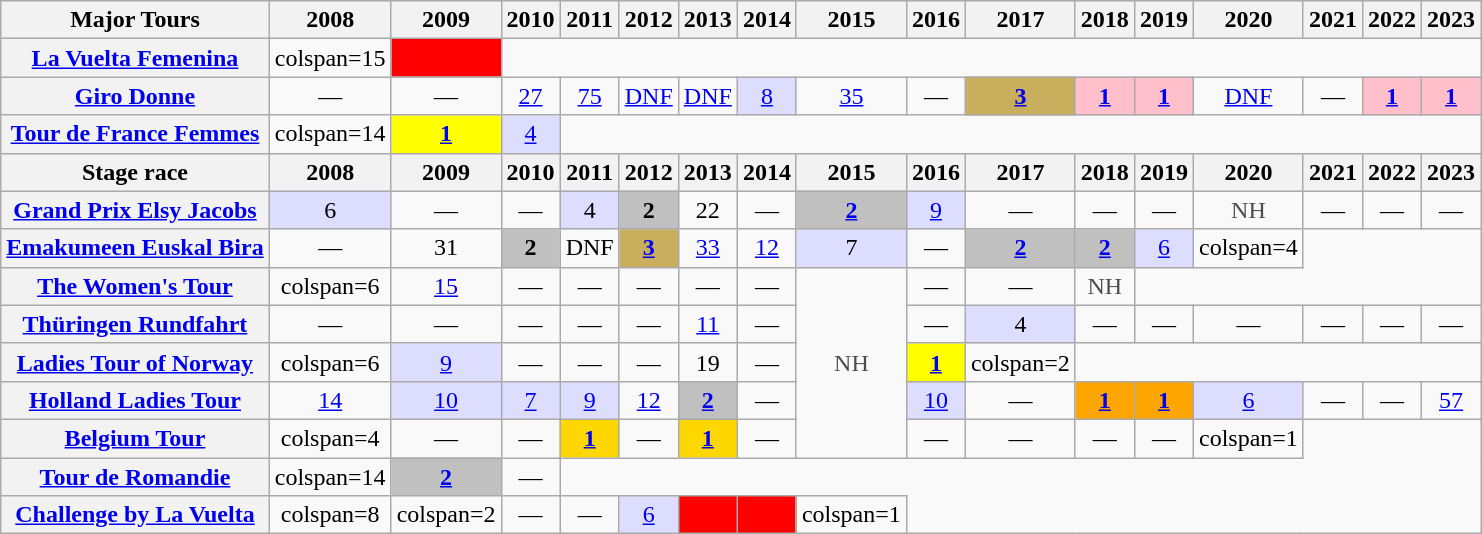<table class="wikitable plainrowheaders">
<tr style="background:#EEEEEE;">
<th>Major Tours</th>
<th>2008</th>
<th>2009</th>
<th>2010</th>
<th>2011</th>
<th>2012</th>
<th>2013</th>
<th>2014</th>
<th>2015</th>
<th>2016</th>
<th>2017</th>
<th>2018</th>
<th>2019</th>
<th>2020</th>
<th>2021</th>
<th>2022</th>
<th>2023</th>
</tr>
<tr style="text-align:center;">
<th scope="row"><a href='#'>La Vuelta Femenina</a></th>
<td>colspan=15 </td>
<td style="background:red;"></td>
</tr>
<tr style="text-align:center;">
<th scope="row"><a href='#'>Giro Donne</a></th>
<td>—</td>
<td>—</td>
<td><a href='#'>27</a></td>
<td><a href='#'>75</a></td>
<td><a href='#'>DNF</a></td>
<td><a href='#'>DNF</a></td>
<td style="background:#ddf;"><a href='#'>8</a></td>
<td><a href='#'>35</a></td>
<td>—</td>
<td style="background:#C9AE5D;"><a href='#'><strong>3</strong></a></td>
<td style="background:pink;"><a href='#'><strong>1</strong></a></td>
<td style="background:pink;"><a href='#'><strong>1</strong></a></td>
<td><a href='#'>DNF</a></td>
<td>—</td>
<td style="background:pink;"><a href='#'><strong>1</strong></a></td>
<td style="background:pink;"><a href='#'><strong>1</strong></a></td>
</tr>
<tr style="text-align:center;">
<th scope="row"><a href='#'>Tour de France Femmes</a></th>
<td>colspan=14 </td>
<td style="background:yellow;"><a href='#'><strong>1</strong></a></td>
<td style="background:#ddf;"><a href='#'>4</a></td>
</tr>
<tr style="background:#EEEEEE;">
<th>Stage race</th>
<th>2008</th>
<th>2009</th>
<th>2010</th>
<th>2011</th>
<th>2012</th>
<th>2013</th>
<th>2014</th>
<th>2015</th>
<th>2016</th>
<th>2017</th>
<th>2018</th>
<th>2019</th>
<th>2020</th>
<th>2021</th>
<th>2022</th>
<th>2023</th>
</tr>
<tr style="text-align:center;">
<th scope="row"><a href='#'>Grand Prix Elsy Jacobs</a></th>
<td style="background:#ddf;">6</td>
<td>—</td>
<td>—</td>
<td style="background:#ddf;">4</td>
<td style="background:silver;"><strong>2</strong></td>
<td>22</td>
<td>—</td>
<td style="background:silver;"><a href='#'><strong>2</strong></a></td>
<td style="background:#ddf;"><a href='#'>9</a></td>
<td>—</td>
<td>—</td>
<td>—</td>
<td style="color:#4d4d4d;">NH</td>
<td>—</td>
<td>—</td>
<td>—</td>
</tr>
<tr style="text-align:center;">
<th scope="row"><a href='#'>Emakumeen Euskal Bira</a></th>
<td>—</td>
<td>31</td>
<td style="background:silver;"><strong>2</strong></td>
<td>DNF</td>
<td style="background:#C9AE5D;"><a href='#'><strong>3</strong></a></td>
<td><a href='#'>33</a></td>
<td><a href='#'>12</a></td>
<td style="background:#ddf;">7</td>
<td>—</td>
<td style="background:silver;"><a href='#'><strong>2</strong></a></td>
<td style="background:silver;"><a href='#'><strong>2</strong></a></td>
<td style="background:#ddf;"><a href='#'>6</a></td>
<td>colspan=4 </td>
</tr>
<tr style="text-align:center;">
<th scope="row"><a href='#'>The Women's Tour</a></th>
<td>colspan=6 </td>
<td><a href='#'>15</a></td>
<td>—</td>
<td>—</td>
<td>—</td>
<td>—</td>
<td>—</td>
<td style="color:#4d4d4d;" rowspan=5>NH</td>
<td>—</td>
<td>—</td>
<td style="color:#4d4d4d;">NH</td>
</tr>
<tr style="text-align:center;">
<th scope="row"><a href='#'>Thüringen Rundfahrt</a></th>
<td>—</td>
<td>—</td>
<td>—</td>
<td>—</td>
<td>—</td>
<td><a href='#'>11</a></td>
<td>—</td>
<td>—</td>
<td style="background:#ddf;">4</td>
<td>—</td>
<td>—</td>
<td>—</td>
<td>—</td>
<td>—</td>
<td>—</td>
</tr>
<tr style="text-align:center;">
<th scope="row"><a href='#'>Ladies Tour of Norway</a></th>
<td>colspan=6 </td>
<td style="background:#ddf;"><a href='#'>9</a></td>
<td>—</td>
<td>—</td>
<td>—</td>
<td>19</td>
<td>—</td>
<td style="background:yellow"><a href='#'><strong>1</strong></a></td>
<td>colspan=2 </td>
</tr>
<tr style="text-align:center;">
<th scope="row"><a href='#'>Holland Ladies Tour</a></th>
<td><a href='#'>14</a></td>
<td style="background:#ddf;"><a href='#'>10</a></td>
<td style="background:#ddf;"><a href='#'>7</a></td>
<td style="background:#ddf;"><a href='#'>9</a></td>
<td><a href='#'>12</a></td>
<td style="background:silver;"><a href='#'><strong>2</strong></a></td>
<td>—</td>
<td style="background:#ddf;"><a href='#'>10</a></td>
<td>—</td>
<td style="background:orange;"><a href='#'><strong>1</strong></a></td>
<td style="background:orange;"><a href='#'><strong>1</strong></a></td>
<td style="background:#ddf;"><a href='#'>6</a></td>
<td>—</td>
<td>—</td>
<td><a href='#'>57</a></td>
</tr>
<tr style="text-align:center;">
<th scope="row"><a href='#'>Belgium Tour</a></th>
<td>colspan=4 </td>
<td>—</td>
<td>—</td>
<td style="background:gold;"><a href='#'><strong>1</strong></a></td>
<td>—</td>
<td style="background:gold;"><a href='#'><strong>1</strong></a></td>
<td>—</td>
<td>—</td>
<td>—</td>
<td>—</td>
<td>—</td>
<td>colspan=1 </td>
</tr>
<tr style="text-align:center;">
<th scope="row"><a href='#'>Tour de Romandie</a></th>
<td>colspan=14 </td>
<td style="background:silver;"><a href='#'><strong>2</strong></a></td>
<td>—</td>
</tr>
<tr style="text-align:center;">
<th scope="row"><a href='#'>Challenge by La Vuelta</a></th>
<td>colspan=8 </td>
<td>colspan=2 </td>
<td>—</td>
<td>—</td>
<td style="background:#ddf;"><a href='#'>6</a></td>
<td style="background:red;"></td>
<td style="background:red;"></td>
<td>colspan=1 </td>
</tr>
</table>
